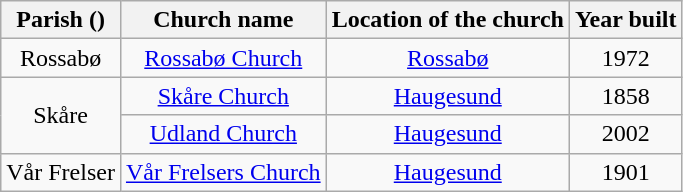<table class="wikitable" style="text-align:center">
<tr>
<th>Parish ()</th>
<th>Church name</th>
<th>Location of the church</th>
<th>Year built</th>
</tr>
<tr>
<td rowspan="1">Rossabø</td>
<td><a href='#'>Rossabø Church</a></td>
<td><a href='#'>Rossabø</a></td>
<td>1972</td>
</tr>
<tr>
<td rowspan="2">Skåre</td>
<td><a href='#'>Skåre Church</a></td>
<td><a href='#'>Haugesund</a></td>
<td>1858</td>
</tr>
<tr>
<td><a href='#'>Udland Church</a></td>
<td><a href='#'>Haugesund</a></td>
<td>2002</td>
</tr>
<tr>
<td rowspan="1">Vår Frelser</td>
<td><a href='#'>Vår Frelsers Church</a></td>
<td><a href='#'>Haugesund</a></td>
<td>1901</td>
</tr>
</table>
